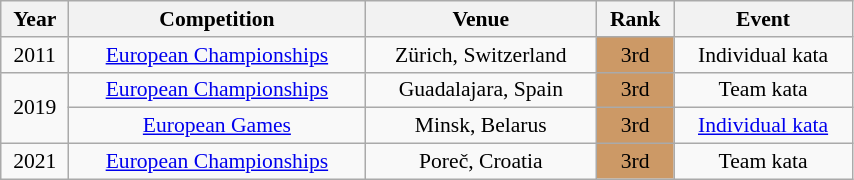<table class="wikitable sortable" width=45% style="font-size:90%; text-align:center;">
<tr>
<th>Year</th>
<th>Competition</th>
<th>Venue</th>
<th>Rank</th>
<th>Event</th>
</tr>
<tr>
<td>2011</td>
<td><a href='#'>European Championships</a></td>
<td>Zürich, Switzerland</td>
<td bgcolor="cc9966">3rd</td>
<td>Individual kata</td>
</tr>
<tr>
<td rowspan=2>2019</td>
<td><a href='#'>European Championships</a></td>
<td>Guadalajara, Spain</td>
<td bgcolor="cc9966">3rd</td>
<td>Team kata</td>
</tr>
<tr>
<td><a href='#'>European Games</a></td>
<td>Minsk, Belarus</td>
<td bgcolor="cc9966">3rd</td>
<td><a href='#'>Individual kata</a></td>
</tr>
<tr>
<td>2021</td>
<td><a href='#'>European Championships</a></td>
<td>Poreč, Croatia</td>
<td bgcolor="cc9966">3rd</td>
<td>Team kata</td>
</tr>
</table>
